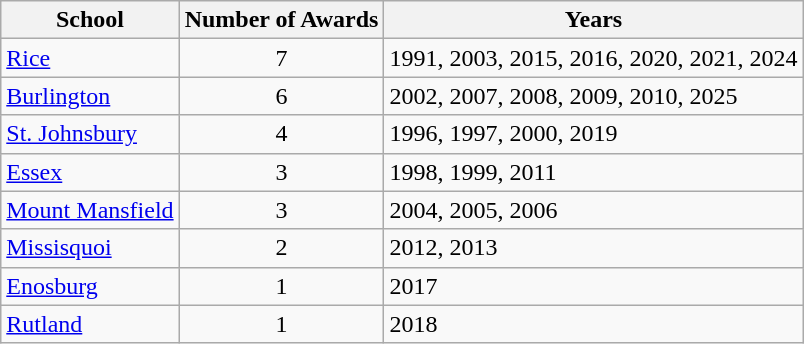<table class="wikitable sortable">
<tr>
<th>School</th>
<th>Number of Awards</th>
<th>Years</th>
</tr>
<tr>
<td><a href='#'>Rice</a></td>
<td align=center>7</td>
<td>1991, 2003, 2015, 2016, 2020, 2021, 2024</td>
</tr>
<tr>
<td><a href='#'>Burlington</a></td>
<td align=center>6</td>
<td>2002, 2007, 2008, 2009, 2010, 2025</td>
</tr>
<tr>
<td><a href='#'>St. Johnsbury</a></td>
<td align=center>4</td>
<td>1996, 1997, 2000, 2019</td>
</tr>
<tr>
<td><a href='#'>Essex</a></td>
<td align=center>3</td>
<td>1998, 1999, 2011</td>
</tr>
<tr>
<td><a href='#'>Mount Mansfield</a></td>
<td align=center>3</td>
<td>2004, 2005, 2006</td>
</tr>
<tr>
<td><a href='#'>Missisquoi</a></td>
<td align=center>2</td>
<td>2012, 2013</td>
</tr>
<tr>
<td><a href='#'>Enosburg</a></td>
<td align=center>1</td>
<td>2017</td>
</tr>
<tr>
<td><a href='#'>Rutland</a></td>
<td align=center>1</td>
<td>2018</td>
</tr>
</table>
